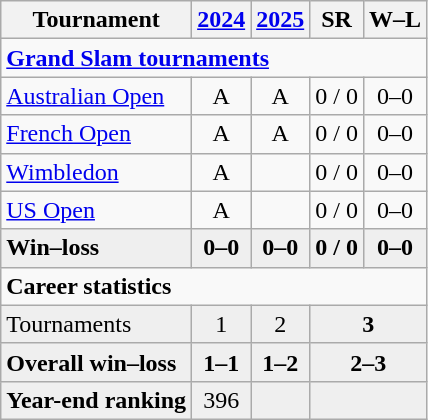<table class=wikitable style=text-align:center>
<tr>
<th>Tournament</th>
<th><a href='#'>2024</a></th>
<th><a href='#'>2025</a></th>
<th>SR</th>
<th>W–L</th>
</tr>
<tr>
<td colspan="5" align="left"><strong><a href='#'>Grand Slam tournaments</a></strong></td>
</tr>
<tr>
<td align=left><a href='#'>Australian Open</a></td>
<td>A</td>
<td>A</td>
<td>0 / 0</td>
<td>0–0</td>
</tr>
<tr>
<td align=left><a href='#'>French Open</a></td>
<td>A</td>
<td>A</td>
<td>0 / 0</td>
<td>0–0</td>
</tr>
<tr>
<td align=left><a href='#'>Wimbledon</a></td>
<td>A</td>
<td></td>
<td>0 / 0</td>
<td>0–0</td>
</tr>
<tr>
<td align=left><a href='#'>US Open</a></td>
<td>A</td>
<td></td>
<td>0 / 0</td>
<td>0–0</td>
</tr>
<tr style="font-weight:bold; background:#efefef;">
<td style=text-align:left>Win–loss</td>
<td>0–0</td>
<td>0–0</td>
<td>0 / 0</td>
<td>0–0</td>
</tr>
<tr>
<td colspan="5" align="left"><strong>Career statistics</strong></td>
</tr>
<tr bgcolor=efefef>
<td align=left>Tournaments</td>
<td>1</td>
<td>2</td>
<td colspan="2"><strong>3</strong></td>
</tr>
<tr style="font-weight:bold; background:#efefef;">
<td style=text-align:left>Overall win–loss</td>
<td>1–1</td>
<td>1–2</td>
<td colspan="2">2–3</td>
</tr>
<tr bgcolor=efefef>
<td align=left><strong>Year-end ranking</strong></td>
<td>396</td>
<td></td>
<td colspan="2"></td>
</tr>
</table>
